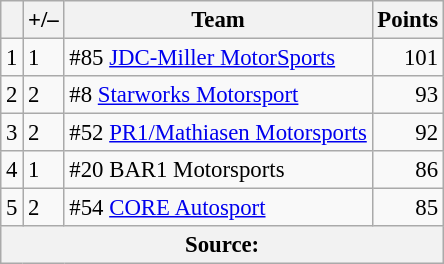<table class="wikitable" style="font-size: 95%;">
<tr>
<th scope="col"></th>
<th scope="col">+/–</th>
<th scope="col">Team</th>
<th scope="col">Points</th>
</tr>
<tr>
<td align=center>1</td>
<td align="left"> 1</td>
<td> #85 <a href='#'>JDC-Miller MotorSports</a></td>
<td align=right>101</td>
</tr>
<tr>
<td align=center>2</td>
<td align="left"> 2</td>
<td> #8 <a href='#'>Starworks Motorsport</a></td>
<td align=right>93</td>
</tr>
<tr>
<td align=center>3</td>
<td align="left"> 2</td>
<td> #52 <a href='#'>PR1/Mathiasen Motorsports</a></td>
<td align=right>92</td>
</tr>
<tr>
<td align=center>4</td>
<td align="left"> 1</td>
<td> #20 BAR1 Motorsports</td>
<td align=right>86</td>
</tr>
<tr>
<td align=center>5</td>
<td align="left"> 2</td>
<td> #54 <a href='#'>CORE Autosport</a></td>
<td align=right>85</td>
</tr>
<tr>
<th colspan=5>Source:</th>
</tr>
</table>
